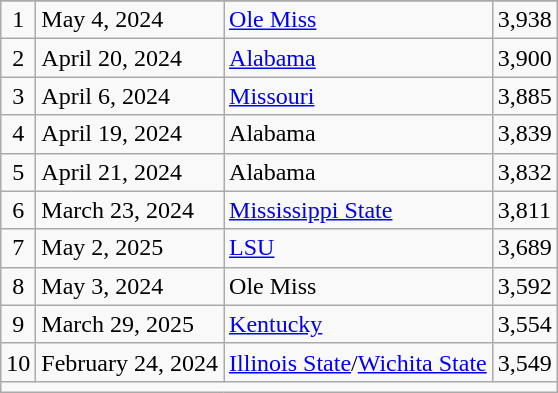<table class="wikitable">
<tr>
</tr>
<tr>
<td align=center>1</td>
<td>May 4, 2024</td>
<td><a href='#'>Ole Miss</a></td>
<td>3,938</td>
</tr>
<tr>
<td align=center>2</td>
<td>April 20, 2024</td>
<td><a href='#'>Alabama</a></td>
<td>3,900</td>
</tr>
<tr>
<td align=center>3</td>
<td>April 6, 2024</td>
<td><a href='#'>Missouri</a></td>
<td>3,885</td>
</tr>
<tr>
<td align=center>4</td>
<td>April 19, 2024</td>
<td>Alabama</td>
<td>3,839</td>
</tr>
<tr>
<td align=center>5</td>
<td>April 21, 2024</td>
<td>Alabama</td>
<td>3,832</td>
</tr>
<tr>
<td align=center>6</td>
<td>March 23, 2024</td>
<td><a href='#'>Mississippi State</a></td>
<td>3,811</td>
</tr>
<tr>
<td align=center>7</td>
<td>May 2, 2025</td>
<td><a href='#'>LSU</a></td>
<td>3,689</td>
</tr>
<tr>
<td align=center>8</td>
<td>May 3, 2024</td>
<td>Ole Miss </td>
<td>3,592</td>
</tr>
<tr>
<td align=center>9</td>
<td>March 29, 2025</td>
<td><a href='#'>Kentucky</a></td>
<td>3,554</td>
</tr>
<tr>
<td align=center>10</td>
<td>February 24, 2024</td>
<td><a href='#'>Illinois State</a>/<a href='#'>Wichita State</a> </td>
<td>3,549</td>
</tr>
<tr>
<td colspan=4 align=center></td>
</tr>
</table>
